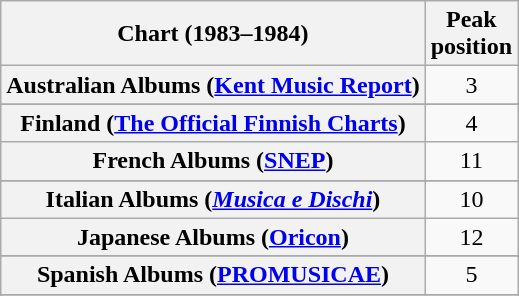<table class="wikitable sortable plainrowheaders">
<tr>
<th>Chart (1983–1984)</th>
<th>Peak<br>position</th>
</tr>
<tr>
<th scope="row">Australian Albums (<a href='#'>Kent Music Report</a>)</th>
<td align="center">3</td>
</tr>
<tr>
</tr>
<tr>
</tr>
<tr>
</tr>
<tr>
<th scope="row">Finland (<a href='#'>The Official Finnish Charts</a>)</th>
<td align="center">4</td>
</tr>
<tr>
<th scope="row">French Albums (<a href='#'>SNEP</a>)</th>
<td align="center">11</td>
</tr>
<tr>
</tr>
<tr>
<th scope="row">Italian Albums (<em><a href='#'>Musica e Dischi</a></em>)</th>
<td align="center">10</td>
</tr>
<tr>
<th scope="row">Japanese Albums (<a href='#'>Oricon</a>)</th>
<td align="center">12</td>
</tr>
<tr>
</tr>
<tr>
</tr>
<tr>
<th scope="row">Spanish Albums (<a href='#'>PROMUSICAE</a>)</th>
<td align="center">5</td>
</tr>
<tr>
</tr>
<tr>
</tr>
<tr>
</tr>
<tr>
</tr>
</table>
